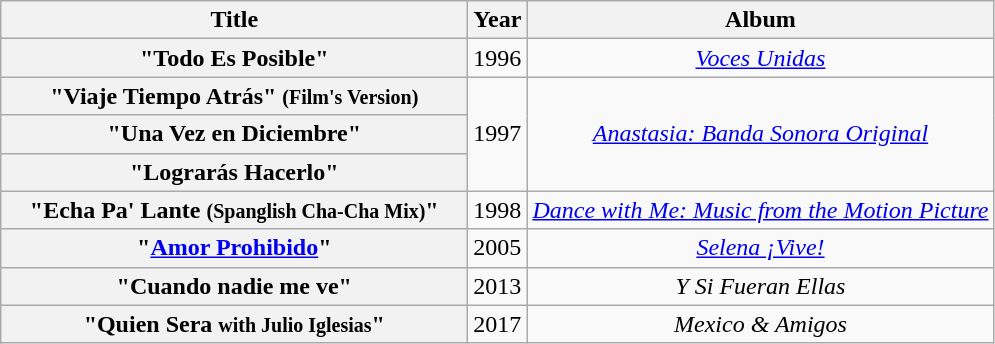<table class="wikitable plainrowheaders" style="text-align:center;">
<tr>
<th scope="col" style="width:19em;">Title</th>
<th scope="col">Year</th>
<th scope="col">Album</th>
</tr>
<tr>
<th scope="row">"Todo Es Posible"</th>
<td>1996</td>
<td><em><a href='#'>Voces Unidas</a></em></td>
</tr>
<tr>
<th scope="row">"Viaje Tiempo Atrás" <small>(Film's Version)</small></th>
<td rowspan="3">1997</td>
<td rowspan="3"><em><a href='#'>Anastasia: Banda Sonora Original</a></em></td>
</tr>
<tr>
<th scope="row">"Una Vez en Diciembre"</th>
</tr>
<tr>
<th scope="row">"Lograrás Hacerlo"</th>
</tr>
<tr>
<th scope="row">"Echa Pa' Lante <small>(Spanglish Cha-Cha Mix)</small>"</th>
<td>1998</td>
<td><em><a href='#'>Dance with Me: Music from the Motion Picture</a></em></td>
</tr>
<tr>
<th scope="row">"<a href='#'>Amor Prohibido</a>"</th>
<td>2005</td>
<td><em><a href='#'>Selena ¡Vive!</a></em></td>
</tr>
<tr>
<th scope="row">"Cuando nadie me ve"</th>
<td>2013</td>
<td><em>Y Si Fueran Ellas</em></td>
</tr>
<tr>
<th scope="row">"Quien Sera <small>with Julio Iglesias</small>"</th>
<td>2017</td>
<td><em>Mexico & Amigos</em></td>
</tr>
</table>
